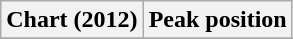<table class="wikitable sortable" border="1">
<tr>
<th>Chart (2012)</th>
<th>Peak position</th>
</tr>
<tr>
</tr>
</table>
